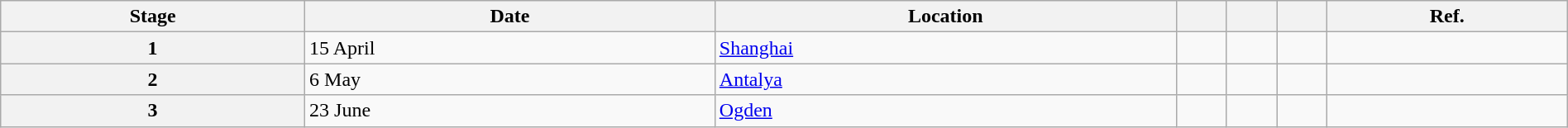<table class="wikitable" style="width:100%">
<tr>
<th>Stage</th>
<th>Date</th>
<th>Location</th>
<th></th>
<th></th>
<th></th>
<th>Ref.</th>
</tr>
<tr>
<th>1</th>
<td>15 April</td>
<td> <a href='#'>Shanghai</a></td>
<td></td>
<td></td>
<td></td>
<td> </td>
</tr>
<tr>
<th>2</th>
<td>6 May</td>
<td> <a href='#'>Antalya</a></td>
<td></td>
<td></td>
<td></td>
<td></td>
</tr>
<tr>
<th>3</th>
<td>23 June</td>
<td> <a href='#'>Ogden</a></td>
<td></td>
<td></td>
<td></td>
<td></td>
</tr>
</table>
